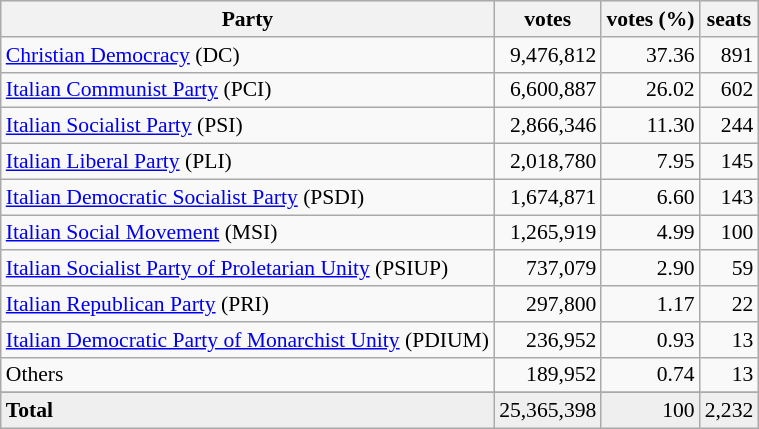<table class="wikitable" style="font-size: 90%;">
<tr bgcolor="EFEFEF">
<th>Party</th>
<th>votes</th>
<th>votes (%)</th>
<th>seats</th>
</tr>
<tr>
<td><a href='#'>Christian Democracy</a> (DC)</td>
<td align=right>9,476,812</td>
<td align=right>37.36</td>
<td align=right>891</td>
</tr>
<tr>
<td><a href='#'>Italian Communist Party</a> (PCI)</td>
<td align=right>6,600,887</td>
<td align=right>26.02</td>
<td align=right>602</td>
</tr>
<tr>
<td><a href='#'>Italian Socialist Party</a> (PSI)</td>
<td align=right>2,866,346</td>
<td align=right>11.30</td>
<td align=right>244</td>
</tr>
<tr>
<td><a href='#'>Italian Liberal Party</a> (PLI)</td>
<td align=right>2,018,780</td>
<td align=right>7.95</td>
<td align=right>145</td>
</tr>
<tr>
<td><a href='#'>Italian Democratic Socialist Party</a> (PSDI)</td>
<td align=right>1,674,871</td>
<td align=right>6.60</td>
<td align=right>143</td>
</tr>
<tr>
<td><a href='#'>Italian Social Movement</a> (MSI)</td>
<td align=right>1,265,919</td>
<td align=right>4.99</td>
<td align=right>100</td>
</tr>
<tr>
<td><a href='#'>Italian Socialist Party of Proletarian Unity</a> (PSIUP)</td>
<td align=right>737,079</td>
<td align=right>2.90</td>
<td align=right>59</td>
</tr>
<tr>
<td><a href='#'>Italian Republican Party</a> (PRI)</td>
<td align=right>297,800</td>
<td align=right>1.17</td>
<td align=right>22</td>
</tr>
<tr>
<td><a href='#'>Italian Democratic Party of Monarchist Unity</a> (PDIUM)</td>
<td align=right>236,952</td>
<td align=right>0.93</td>
<td align=right>13</td>
</tr>
<tr>
<td>Others</td>
<td align=right>189,952</td>
<td align=right>0.74</td>
<td align=right>13</td>
</tr>
<tr>
</tr>
<tr bgcolor="EFEFEF">
<td align=left><strong>Total</strong></td>
<td align=right>25,365,398</td>
<td align=right>100</td>
<td align=right>2,232</td>
</tr>
</table>
